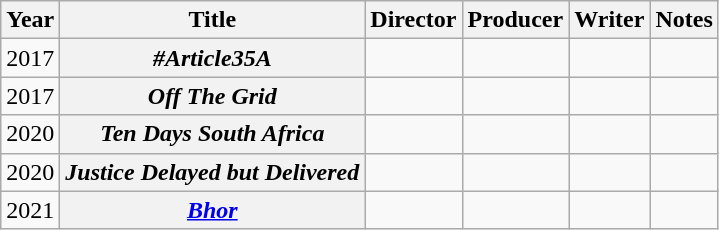<table class="wikitable  plainrowheaders sortable">
<tr>
<th>Year</th>
<th>Title</th>
<th>Director</th>
<th>Producer</th>
<th>Writer</th>
<th>Notes</th>
</tr>
<tr>
<td>2017</td>
<th scope=row><em>#Article35A</em></th>
<td></td>
<td></td>
<td></td>
<td></td>
</tr>
<tr>
<td>2017</td>
<th scope=row><em>Off The Grid</em></th>
<td></td>
<td></td>
<td></td>
<td></td>
</tr>
<tr>
<td>2020</td>
<th scope=row><em>Ten Days South Africa</em></th>
<td></td>
<td></td>
<td></td>
<td></td>
</tr>
<tr>
<td>2020</td>
<th scope=row><em>Justice Delayed but Delivered</em></th>
<td></td>
<td></td>
<td></td>
<td></td>
</tr>
<tr>
<td rowspan="2">2021</td>
<th scope=row><em><a href='#'>Bhor</a></em></th>
<td></td>
<td></td>
<td></td>
<td></td>
</tr>
</table>
